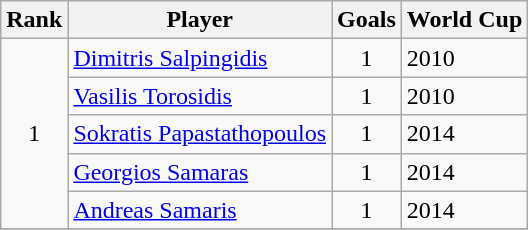<table class="wikitable" style="text-align: left;">
<tr>
<th>Rank</th>
<th>Player</th>
<th>Goals</th>
<th>World Cup</th>
</tr>
<tr>
<td rowspan=5 align=center>1</td>
<td><a href='#'>Dimitris Salpingidis</a></td>
<td align=center>1</td>
<td>2010</td>
</tr>
<tr>
<td><a href='#'>Vasilis Torosidis</a></td>
<td align=center>1</td>
<td>2010</td>
</tr>
<tr>
<td><a href='#'>Sokratis Papastathopoulos</a></td>
<td align=center>1</td>
<td>2014</td>
</tr>
<tr>
<td><a href='#'>Georgios Samaras</a></td>
<td align=center>1</td>
<td>2014</td>
</tr>
<tr>
<td><a href='#'>Andreas Samaris</a></td>
<td align=center>1</td>
<td>2014</td>
</tr>
<tr>
</tr>
</table>
